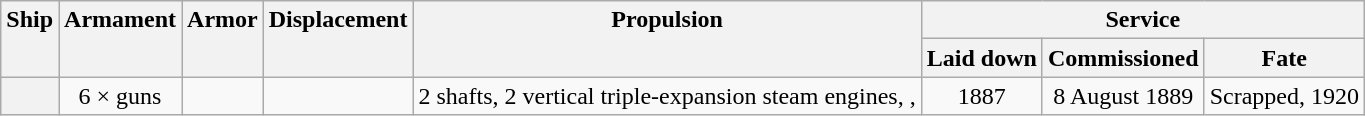<table class="wikitable plainrowheaders" style="text-align: center;">
<tr valign="top">
<th scope="col" rowspan="2">Ship</th>
<th scope="col" rowspan="2">Armament</th>
<th scope="col" rowspan="2">Armor</th>
<th scope="col" rowspan="2">Displacement</th>
<th scope="col" rowspan="2">Propulsion</th>
<th scope="col" colspan="3">Service</th>
</tr>
<tr valign="top">
<th scope="col">Laid down</th>
<th scope="col">Commissioned</th>
<th scope="col">Fate</th>
</tr>
<tr valign="center">
<th scope="row"></th>
<td>6 ×  guns</td>
<td></td>
<td></td>
<td>2 shafts, 2 vertical triple-expansion steam engines, , </td>
<td>1887</td>
<td>8 August 1889</td>
<td>Scrapped, 1920</td>
</tr>
</table>
